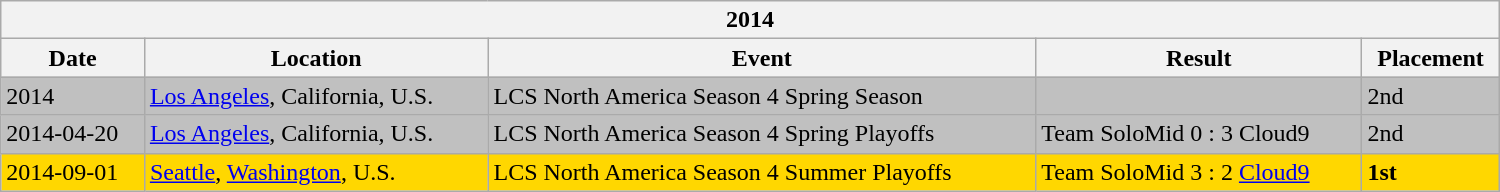<table class="wikitable" border="4"  width="1000px">
<tr>
<th colspan="5">2014</th>
</tr>
<tr>
<th>Date</th>
<th>Location</th>
<th>Event</th>
<th>Result</th>
<th>Placement</th>
</tr>
<tr bgcolor="silver">
<td>2014</td>
<td><a href='#'>Los Angeles</a>, California, U.S.</td>
<td>LCS North America Season 4 Spring Season</td>
<td></td>
<td>2nd</td>
</tr>
<tr bgcolor="silver">
<td>2014-04-20</td>
<td><a href='#'>Los Angeles</a>, California, U.S.</td>
<td>LCS North America Season 4 Spring Playoffs</td>
<td>Team SoloMid 0 : 3  Cloud9</td>
<td>2nd</td>
</tr>
<tr bgcolor="gold">
<td>2014-09-01</td>
<td><a href='#'>Seattle</a>, <a href='#'>Washington</a>, U.S.</td>
<td>LCS North America Season 4 Summer Playoffs</td>
<td>Team SoloMid 3 : 2 <a href='#'>Cloud9</a></td>
<td><strong>1st</strong></td>
</tr>
</table>
